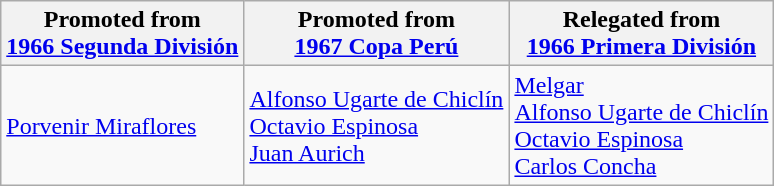<table class="wikitable">
<tr>
<th>Promoted from<br><a href='#'>1966 Segunda División</a></th>
<th>Promoted from<br><a href='#'>1967 Copa Perú</a></th>
<th>Relegated from<br><a href='#'>1966 Primera División</a></th>
</tr>
<tr>
<td> <a href='#'>Porvenir Miraflores</a> </td>
<td> <a href='#'>Alfonso Ugarte de Chiclín</a> <br> <a href='#'>Octavio Espinosa</a> <br> <a href='#'>Juan Aurich</a> </td>
<td> <a href='#'>Melgar</a> <br> <a href='#'>Alfonso Ugarte de Chiclín</a> <br> <a href='#'>Octavio Espinosa</a> <br> <a href='#'>Carlos Concha</a> </td>
</tr>
</table>
